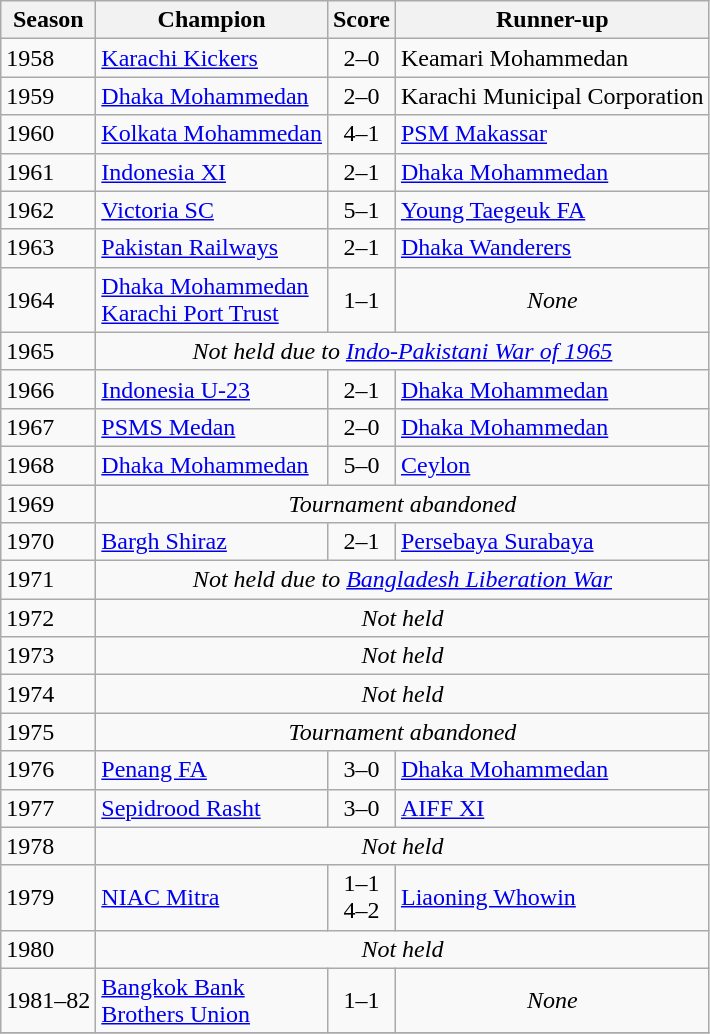<table class="wikitable">
<tr>
<th>Season</th>
<th>Champion</th>
<th>Score</th>
<th>Runner-up</th>
</tr>
<tr>
<td>1958</td>
<td> <a href='#'>Karachi Kickers</a></td>
<td style="text-align: center;">2–0</td>
<td> Keamari Mohammedan</td>
</tr>
<tr>
<td>1959</td>
<td> <a href='#'>Dhaka Mohammedan</a></td>
<td style="text-align: center;">2–0</td>
<td> Karachi Municipal Corporation</td>
</tr>
<tr>
<td>1960</td>
<td> <a href='#'>Kolkata Mohammedan</a></td>
<td style="text-align: center;">4–1</td>
<td> <a href='#'>PSM Makassar</a></td>
</tr>
<tr>
<td>1961</td>
<td> <a href='#'>Indonesia XI</a></td>
<td style="text-align: center;">2–1</td>
<td> <a href='#'>Dhaka Mohammedan</a></td>
</tr>
<tr>
<td>1962</td>
<td> <a href='#'>Victoria SC</a></td>
<td style="text-align: center;">5–1</td>
<td> <a href='#'>Young Taegeuk FA</a></td>
</tr>
<tr>
<td>1963</td>
<td> <a href='#'>Pakistan Railways</a></td>
<td style="text-align: center;">2–1</td>
<td> <a href='#'>Dhaka Wanderers</a></td>
</tr>
<tr>
<td>1964</td>
<td> <a href='#'>Dhaka Mohammedan</a> <br>  <a href='#'>Karachi Port Trust</a> </td>
<td style="text-align: center;">1–1</td>
<td style="text-align: center;"><em>None</em></td>
</tr>
<tr>
<td>1965</td>
<td colspan="3" style="text-align: center;"><em>Not held due to <a href='#'>Indo-Pakistani War of 1965</a></em></td>
</tr>
<tr>
<td>1966</td>
<td> <a href='#'>Indonesia U-23</a></td>
<td style="text-align: center;">2–1</td>
<td> <a href='#'>Dhaka Mohammedan</a></td>
</tr>
<tr>
<td>1967</td>
<td> <a href='#'>PSMS Medan</a></td>
<td style="text-align: center;">2–0</td>
<td> <a href='#'>Dhaka Mohammedan</a></td>
</tr>
<tr>
<td>1968</td>
<td> <a href='#'>Dhaka Mohammedan</a></td>
<td style="text-align: center;">5–0</td>
<td> <a href='#'>Ceylon</a></td>
</tr>
<tr>
<td>1969</td>
<td colspan="3" style="text-align: center;"><em>Tournament abandoned</em></td>
</tr>
<tr>
<td>1970</td>
<td> <a href='#'>Bargh Shiraz</a></td>
<td style="text-align: center;">2–1</td>
<td> <a href='#'>Persebaya Surabaya</a></td>
</tr>
<tr>
<td>1971</td>
<td colspan="3" style="text-align: center;"><em>Not held due to <a href='#'>Bangladesh Liberation War</a></em></td>
</tr>
<tr>
<td>1972</td>
<td colspan="3" style="text-align: center;"><em>Not held</em></td>
</tr>
<tr>
<td>1973</td>
<td colspan="3" style="text-align: center;"><em>Not held</em></td>
</tr>
<tr>
<td>1974</td>
<td colspan="3" style="text-align: center;"><em>Not held</em></td>
</tr>
<tr>
<td>1975</td>
<td colspan="3" style="text-align: center;"><em>Tournament abandoned</em></td>
</tr>
<tr>
<td>1976</td>
<td> <a href='#'>Penang FA</a></td>
<td style="text-align: center;">3–0</td>
<td> <a href='#'>Dhaka Mohammedan</a></td>
</tr>
<tr>
<td>1977</td>
<td> <a href='#'>Sepidrood Rasht</a></td>
<td style="text-align: center;">3–0</td>
<td> <a href='#'>AIFF XI</a></td>
</tr>
<tr>
<td>1978</td>
<td colspan="3" style="text-align: center;"><em>Not held</em></td>
</tr>
<tr>
<td>1979</td>
<td> <a href='#'>NIAC Mitra</a></td>
<td style="text-align: center;">1–1<br> 4–2 </td>
<td> <a href='#'>Liaoning Whowin</a></td>
</tr>
<tr>
<td>1980</td>
<td colspan="3" style="text-align: center;"><em>Not held</em></td>
</tr>
<tr>
<td>1981–82</td>
<td> <a href='#'>Bangkok Bank</a> <br>  <a href='#'>Brothers Union</a> </td>
<td style="text-align: center;">1–1</td>
<td style="text-align: center;"><em>None</em></td>
</tr>
<tr>
</tr>
</table>
